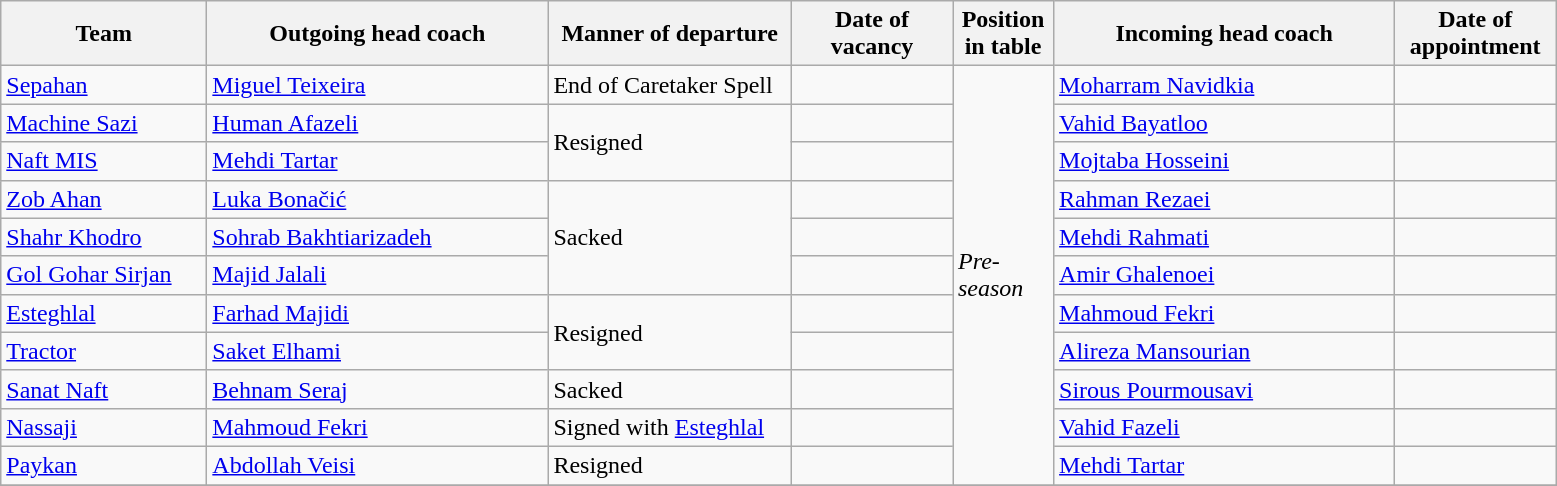<table class="wikitable">
<tr>
<th width="130">Team</th>
<th width="220">Outgoing head coach</th>
<th width="155">Manner of departure</th>
<th width="100">Date of vacancy</th>
<th width=60>Position in table</th>
<th width="220">Incoming head coach</th>
<th width="100">Date of appointment</th>
</tr>
<tr>
<td><a href='#'>Sepahan</a></td>
<td> <a href='#'>Miguel Teixeira</a></td>
<td rowspan= "1">End of Caretaker Spell</td>
<td></td>
<td rowspan="11"><em>Pre-season</em></td>
<td> <a href='#'>Moharram Navidkia</a></td>
<td></td>
</tr>
<tr>
<td><a href='#'>Machine Sazi</a></td>
<td> <a href='#'>Human Afazeli</a></td>
<td rowspan="2">Resigned</td>
<td></td>
<td> <a href='#'>Vahid Bayatloo</a></td>
<td></td>
</tr>
<tr>
<td><a href='#'>Naft MIS</a></td>
<td> <a href='#'>Mehdi Tartar</a></td>
<td></td>
<td> <a href='#'>Mojtaba Hosseini</a></td>
<td></td>
</tr>
<tr>
<td><a href='#'>Zob Ahan</a></td>
<td> <a href='#'>Luka Bonačić</a></td>
<td rowspan="3">Sacked</td>
<td></td>
<td> <a href='#'>Rahman Rezaei</a></td>
<td></td>
</tr>
<tr>
<td><a href='#'>Shahr Khodro</a></td>
<td> <a href='#'>Sohrab Bakhtiarizadeh</a></td>
<td></td>
<td> <a href='#'>Mehdi Rahmati</a></td>
<td></td>
</tr>
<tr>
<td><a href='#'>Gol Gohar Sirjan</a></td>
<td> <a href='#'>Majid Jalali</a></td>
<td></td>
<td> <a href='#'>Amir Ghalenoei</a></td>
<td></td>
</tr>
<tr>
<td><a href='#'>Esteghlal</a></td>
<td> <a href='#'>Farhad Majidi</a></td>
<td rowspan="2">Resigned</td>
<td></td>
<td> <a href='#'>Mahmoud Fekri</a></td>
<td></td>
</tr>
<tr>
<td><a href='#'>Tractor</a></td>
<td> <a href='#'>Saket Elhami</a></td>
<td></td>
<td> <a href='#'>Alireza Mansourian</a></td>
<td></td>
</tr>
<tr>
<td><a href='#'>Sanat Naft</a></td>
<td> <a href='#'>Behnam Seraj</a></td>
<td rowspan="1">Sacked</td>
<td></td>
<td> <a href='#'>Sirous Pourmousavi</a></td>
<td></td>
</tr>
<tr>
<td><a href='#'>Nassaji</a></td>
<td> <a href='#'>Mahmoud Fekri</a></td>
<td rowspan="1">Signed with <a href='#'>Esteghlal</a></td>
<td></td>
<td> <a href='#'>Vahid Fazeli</a></td>
<td></td>
</tr>
<tr>
<td><a href='#'>Paykan</a></td>
<td> <a href='#'>Abdollah Veisi</a></td>
<td rowspan="1">Resigned</td>
<td></td>
<td> <a href='#'>Mehdi Tartar</a></td>
<td></td>
</tr>
<tr>
</tr>
</table>
